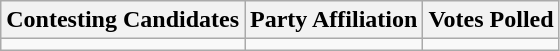<table class="wikitable sortable">
<tr>
<th>Contesting Candidates</th>
<th>Party Affiliation</th>
<th>Votes Polled</th>
</tr>
<tr>
<td></td>
<td></td>
<td></td>
</tr>
</table>
